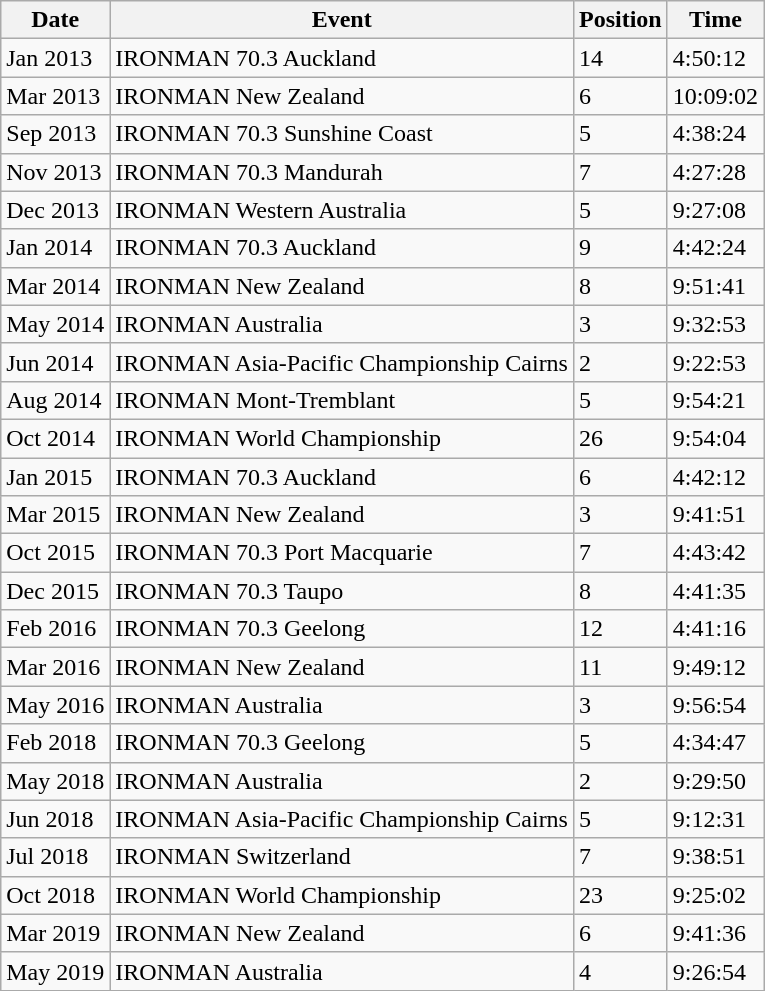<table class="wikitable">
<tr>
<th>Date</th>
<th>Event</th>
<th>Position</th>
<th>Time</th>
</tr>
<tr>
<td>Jan 2013</td>
<td>IRONMAN 70.3 Auckland</td>
<td>14</td>
<td>4:50:12</td>
</tr>
<tr>
<td>Mar 2013</td>
<td>IRONMAN New Zealand</td>
<td>6</td>
<td>10:09:02</td>
</tr>
<tr>
<td>Sep 2013</td>
<td>IRONMAN 70.3 Sunshine Coast</td>
<td>5</td>
<td>4:38:24</td>
</tr>
<tr>
<td>Nov 2013</td>
<td>IRONMAN 70.3 Mandurah</td>
<td>7</td>
<td>4:27:28</td>
</tr>
<tr>
<td>Dec 2013</td>
<td>IRONMAN Western Australia</td>
<td>5</td>
<td>9:27:08</td>
</tr>
<tr>
<td>Jan 2014</td>
<td>IRONMAN 70.3 Auckland</td>
<td>9</td>
<td>4:42:24</td>
</tr>
<tr>
<td>Mar 2014</td>
<td>IRONMAN New Zealand</td>
<td>8</td>
<td>9:51:41</td>
</tr>
<tr>
<td>May 2014</td>
<td>IRONMAN Australia</td>
<td>3</td>
<td>9:32:53</td>
</tr>
<tr>
<td>Jun 2014</td>
<td>IRONMAN Asia-Pacific Championship Cairns</td>
<td>2</td>
<td>9:22:53</td>
</tr>
<tr>
<td>Aug 2014</td>
<td>IRONMAN Mont-Tremblant</td>
<td>5</td>
<td>9:54:21</td>
</tr>
<tr>
<td>Oct 2014</td>
<td>IRONMAN World Championship</td>
<td>26</td>
<td>9:54:04</td>
</tr>
<tr>
<td>Jan 2015</td>
<td>IRONMAN 70.3 Auckland</td>
<td>6</td>
<td>4:42:12</td>
</tr>
<tr>
<td>Mar 2015</td>
<td>IRONMAN New Zealand</td>
<td>3</td>
<td>9:41:51</td>
</tr>
<tr>
<td>Oct 2015</td>
<td>IRONMAN 70.3 Port Macquarie</td>
<td>7</td>
<td>4:43:42</td>
</tr>
<tr>
<td>Dec 2015</td>
<td>IRONMAN 70.3 Taupo</td>
<td>8</td>
<td>4:41:35</td>
</tr>
<tr>
<td>Feb 2016</td>
<td>IRONMAN 70.3 Geelong</td>
<td>12</td>
<td>4:41:16</td>
</tr>
<tr>
<td>Mar 2016</td>
<td>IRONMAN New Zealand</td>
<td>11</td>
<td>9:49:12</td>
</tr>
<tr>
<td>May 2016</td>
<td>IRONMAN Australia</td>
<td>3</td>
<td>9:56:54</td>
</tr>
<tr>
<td>Feb 2018</td>
<td>IRONMAN 70.3 Geelong</td>
<td>5</td>
<td>4:34:47</td>
</tr>
<tr>
<td>May 2018</td>
<td>IRONMAN Australia</td>
<td>2</td>
<td>9:29:50</td>
</tr>
<tr>
<td>Jun  2018</td>
<td>IRONMAN Asia-Pacific Championship Cairns</td>
<td>5</td>
<td>9:12:31</td>
</tr>
<tr>
<td>Jul 2018</td>
<td>IRONMAN Switzerland</td>
<td>7</td>
<td>9:38:51</td>
</tr>
<tr>
<td>Oct 2018</td>
<td>IRONMAN World Championship</td>
<td>23</td>
<td>9:25:02</td>
</tr>
<tr>
<td>Mar 2019</td>
<td>IRONMAN New Zealand</td>
<td>6</td>
<td>9:41:36</td>
</tr>
<tr>
<td>May 2019</td>
<td>IRONMAN Australia</td>
<td>4</td>
<td>9:26:54</td>
</tr>
</table>
